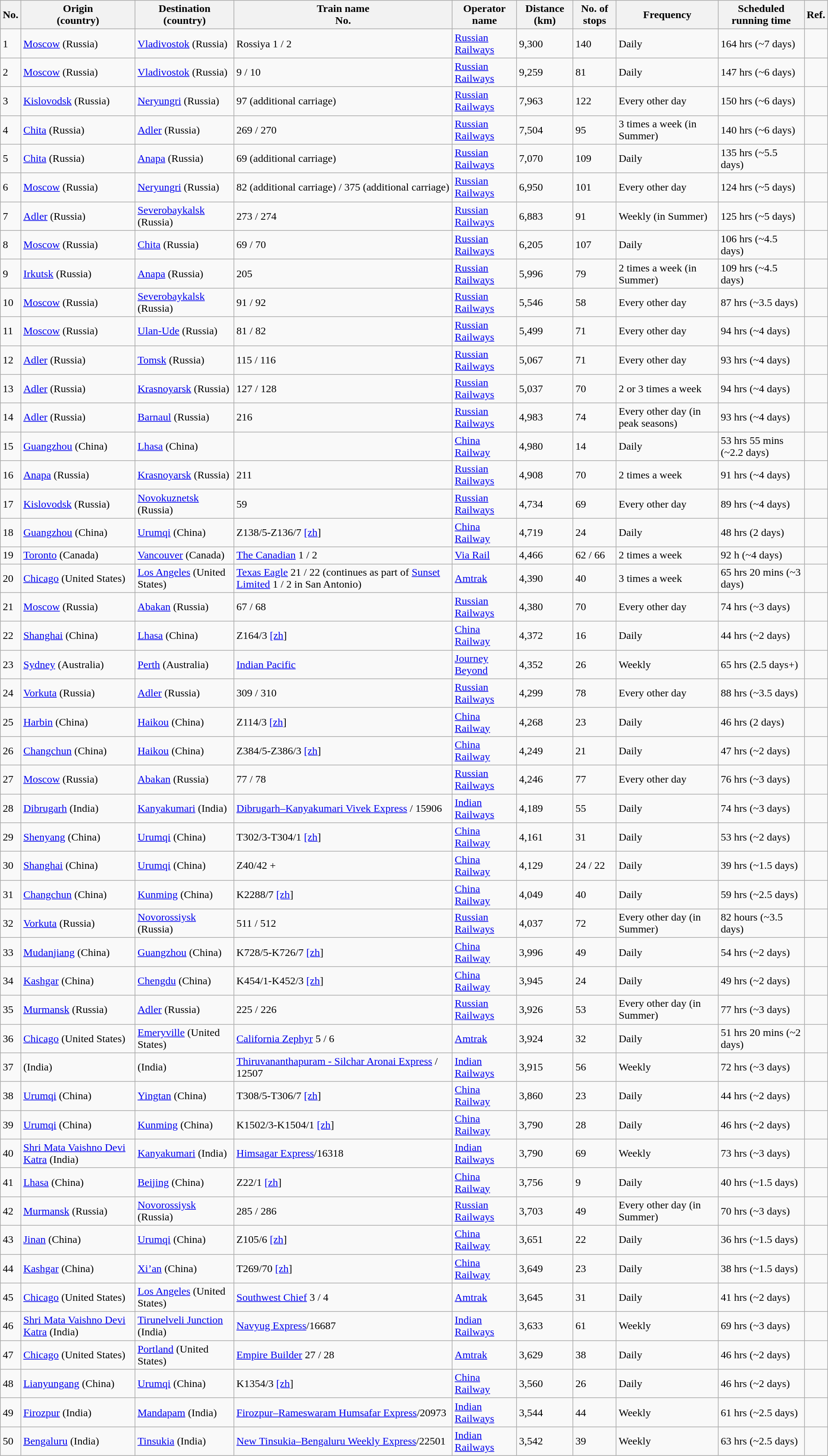<table class="wikitable sortable">
<tr>
<th>No.</th>
<th>Origin<br>(country)</th>
<th>Destination<br>(country)</th>
<th>Train name<br>No.</th>
<th>Operator name</th>
<th>Distance (km)</th>
<th>No. of stops</th>
<th>Frequency</th>
<th data-sort-type="number">Scheduled running time</th>
<th>Ref.</th>
</tr>
<tr>
<td>1</td>
<td><a href='#'>Moscow</a> (Russia) </td>
<td><a href='#'>Vladivostok</a> (Russia) </td>
<td>Rossiya 1 / 2</td>
<td><a href='#'>Russian Railways</a></td>
<td>9,300</td>
<td>140</td>
<td>Daily</td>
<td>164 hrs (~7 days)</td>
<td></td>
</tr>
<tr>
<td>2</td>
<td><a href='#'>Moscow</a> (Russia) </td>
<td><a href='#'>Vladivostok</a> (Russia) </td>
<td>9 / 10</td>
<td><a href='#'>Russian Railways</a></td>
<td>9,259</td>
<td>81</td>
<td>Daily</td>
<td>147 hrs (~6 days)</td>
<td></td>
</tr>
<tr>
<td>3</td>
<td><a href='#'>Kislovodsk</a> (Russia) </td>
<td><a href='#'>Neryungri</a> (Russia) </td>
<td>97 (additional carriage)</td>
<td><a href='#'>Russian Railways</a></td>
<td>7,963</td>
<td>122</td>
<td>Every other day</td>
<td>150 hrs (~6 days)</td>
<td></td>
</tr>
<tr>
<td>4</td>
<td><a href='#'>Chita</a> (Russia) </td>
<td><a href='#'>Adler</a> (Russia) </td>
<td>269 / 270</td>
<td><a href='#'>Russian Railways</a></td>
<td>7,504</td>
<td>95</td>
<td>3 times a week (in Summer)</td>
<td>140 hrs (~6 days)</td>
<td></td>
</tr>
<tr>
<td>5</td>
<td><a href='#'>Chita</a> (Russia) </td>
<td><a href='#'>Anapa</a> (Russia) </td>
<td>69 (additional carriage)</td>
<td><a href='#'>Russian Railways</a></td>
<td>7,070</td>
<td>109</td>
<td>Daily</td>
<td>135 hrs (~5.5 days)</td>
<td></td>
</tr>
<tr>
<td>6</td>
<td><a href='#'>Moscow</a> (Russia) </td>
<td><a href='#'>Neryungri</a> (Russia) </td>
<td>82 (additional carriage) / 375 (additional carriage)</td>
<td><a href='#'>Russian Railways</a></td>
<td>6,950</td>
<td>101</td>
<td>Every other day</td>
<td>124 hrs (~5 days)</td>
<td></td>
</tr>
<tr>
<td>7</td>
<td><a href='#'>Adler</a> (Russia) </td>
<td><a href='#'>Severobaykalsk</a> (Russia) </td>
<td>273 / 274</td>
<td><a href='#'>Russian Railways</a></td>
<td>6,883</td>
<td>91</td>
<td>Weekly (in Summer)</td>
<td>125 hrs (~5 days)</td>
<td></td>
</tr>
<tr>
<td>8</td>
<td><a href='#'>Moscow</a> (Russia) </td>
<td><a href='#'>Chita</a> (Russia) </td>
<td>69 / 70</td>
<td><a href='#'>Russian Railways</a></td>
<td>6,205</td>
<td>107</td>
<td>Daily</td>
<td>106 hrs (~4.5 days)</td>
<td></td>
</tr>
<tr>
<td>9</td>
<td><a href='#'>Irkutsk</a> (Russia) </td>
<td><a href='#'>Anapa</a> (Russia) </td>
<td>205</td>
<td><a href='#'>Russian Railways</a></td>
<td>5,996</td>
<td>79</td>
<td>2 times a week (in Summer)</td>
<td>109 hrs (~4.5 days)</td>
<td></td>
</tr>
<tr>
<td>10</td>
<td><a href='#'>Moscow</a> (Russia) </td>
<td><a href='#'>Severobaykalsk</a> (Russia) </td>
<td>91 / 92</td>
<td><a href='#'>Russian Railways</a></td>
<td>5,546</td>
<td>58</td>
<td>Every other day</td>
<td>87 hrs (~3.5 days)</td>
<td></td>
</tr>
<tr>
<td>11</td>
<td><a href='#'>Moscow</a> (Russia) </td>
<td><a href='#'>Ulan-Ude</a> (Russia) </td>
<td>81 / 82</td>
<td><a href='#'>Russian Railways</a></td>
<td>5,499</td>
<td>71</td>
<td>Every other day</td>
<td>94 hrs (~4 days)</td>
<td></td>
</tr>
<tr>
<td>12</td>
<td><a href='#'>Adler</a> (Russia) </td>
<td><a href='#'>Tomsk</a> (Russia) </td>
<td>115 / 116</td>
<td><a href='#'>Russian Railways</a></td>
<td>5,067</td>
<td>71</td>
<td>Every other day</td>
<td>93 hrs (~4 days)</td>
<td></td>
</tr>
<tr>
<td>13</td>
<td><a href='#'>Adler</a> (Russia) </td>
<td><a href='#'>Krasnoyarsk</a> (Russia) </td>
<td>127 / 128</td>
<td><a href='#'>Russian Railways</a></td>
<td>5,037</td>
<td>70</td>
<td>2 or 3 times a week</td>
<td>94 hrs (~4 days)</td>
<td></td>
</tr>
<tr>
<td>14</td>
<td><a href='#'>Adler</a> (Russia) </td>
<td><a href='#'>Barnaul</a> (Russia) </td>
<td>216</td>
<td><a href='#'>Russian Railways</a></td>
<td>4,983</td>
<td>74</td>
<td>Every other day (in peak seasons)</td>
<td>93 hrs (~4 days)</td>
<td></td>
</tr>
<tr>
<td>15</td>
<td><a href='#'>Guangzhou</a> (China) </td>
<td><a href='#'>Lhasa</a> (China) </td>
<td></td>
<td><a href='#'>China Railway</a></td>
<td>4,980</td>
<td>14</td>
<td>Daily</td>
<td>53 hrs 55 mins (~2.2 days)</td>
<td></td>
</tr>
<tr>
<td>16</td>
<td><a href='#'>Anapa</a> (Russia) </td>
<td><a href='#'>Krasnoyarsk</a> (Russia) </td>
<td>211</td>
<td><a href='#'>Russian Railways</a></td>
<td>4,908</td>
<td>70</td>
<td>2 times a week</td>
<td>91 hrs (~4 days)</td>
<td></td>
</tr>
<tr>
<td>17</td>
<td><a href='#'>Kislovodsk</a> (Russia) </td>
<td><a href='#'>Novokuznetsk</a> (Russia) </td>
<td>59</td>
<td><a href='#'>Russian Railways</a></td>
<td>4,734</td>
<td>69</td>
<td>Every other day</td>
<td>89 hrs (~4 days)</td>
<td></td>
</tr>
<tr>
<td>18</td>
<td><a href='#'>Guangzhou</a> (China) </td>
<td><a href='#'>Urumqi</a> (China) </td>
<td>Z138/5-Z136/7 <a href='#'>[zh</a>]</td>
<td><a href='#'>China Railway</a></td>
<td>4,719</td>
<td>24</td>
<td>Daily</td>
<td>48 hrs (2 days)</td>
<td></td>
</tr>
<tr>
<td>19</td>
<td><a href='#'>Toronto</a> (Canada) </td>
<td><a href='#'>Vancouver</a> (Canada) </td>
<td><a href='#'>The Canadian</a> 1 / 2</td>
<td><a href='#'>Via Rail</a></td>
<td>4,466</td>
<td>62 / 66</td>
<td>2 times a week</td>
<td>92 h (~4 days)</td>
<td></td>
</tr>
<tr>
<td>20</td>
<td><a href='#'>Chicago</a> (United States) </td>
<td><a href='#'>Los Angeles</a> (United States) </td>
<td><a href='#'>Texas Eagle</a> 21 / 22 (continues as part of <a href='#'>Sunset Limited</a> 1 / 2 in San Antonio)</td>
<td><a href='#'>Amtrak</a></td>
<td>4,390</td>
<td>40</td>
<td>3 times a week</td>
<td>65 hrs 20 mins (~3 days)</td>
<td></td>
</tr>
<tr>
<td>21</td>
<td><a href='#'>Moscow</a> (Russia) </td>
<td><a href='#'>Abakan</a> (Russia) </td>
<td>67 / 68</td>
<td><a href='#'>Russian Railways</a></td>
<td>4,380</td>
<td>70</td>
<td>Every other day</td>
<td>74 hrs (~3 days)</td>
<td></td>
</tr>
<tr>
<td>22</td>
<td><a href='#'>Shanghai</a> (China) </td>
<td><a href='#'>Lhasa</a> (China) </td>
<td>Z164/3 <a href='#'>[zh</a>]</td>
<td><a href='#'>China Railway</a></td>
<td>4,372</td>
<td>16</td>
<td>Daily</td>
<td>44 hrs (~2 days)</td>
<td></td>
</tr>
<tr>
<td>23</td>
<td><a href='#'>Sydney</a> (Australia) </td>
<td><a href='#'>Perth</a> (Australia) </td>
<td><a href='#'>Indian Pacific</a></td>
<td><a href='#'>Journey Beyond</a></td>
<td>4,352</td>
<td>26</td>
<td>Weekly</td>
<td>65 hrs (2.5 days+)</td>
<td></td>
</tr>
<tr>
<td>24</td>
<td><a href='#'>Vorkuta</a> (Russia) </td>
<td><a href='#'>Adler</a> (Russia) </td>
<td>309 / 310</td>
<td><a href='#'>Russian Railways</a></td>
<td>4,299</td>
<td>78</td>
<td>Every other day</td>
<td>88 hrs (~3.5 days)</td>
<td></td>
</tr>
<tr>
<td>25</td>
<td><a href='#'>Harbin</a> (China) </td>
<td><a href='#'>Haikou</a> (China) </td>
<td>Z114/3 <a href='#'>[zh</a>]</td>
<td><a href='#'>China Railway</a></td>
<td>4,268</td>
<td>23</td>
<td>Daily</td>
<td>46 hrs (2 days)</td>
<td></td>
</tr>
<tr>
<td>26</td>
<td><a href='#'>Changchun</a> (China) </td>
<td><a href='#'>Haikou</a> (China) </td>
<td>Z384/5-Z386/3 <a href='#'>[zh</a>]</td>
<td><a href='#'>China Railway</a></td>
<td>4,249</td>
<td>21</td>
<td>Daily</td>
<td>47 hrs (~2 days)</td>
<td></td>
</tr>
<tr>
<td>27</td>
<td><a href='#'>Moscow</a> (Russia) </td>
<td><a href='#'>Abakan</a> (Russia) </td>
<td>77 / 78</td>
<td><a href='#'>Russian Railways</a></td>
<td>4,246</td>
<td>77</td>
<td>Every other day</td>
<td>76 hrs (~3 days)</td>
<td></td>
</tr>
<tr>
<td>28</td>
<td><a href='#'>Dibrugarh</a> (India) </td>
<td><a href='#'>Kanyakumari</a> (India) </td>
<td><a href='#'>Dibrugarh–Kanyakumari Vivek Express</a> / 15906</td>
<td><a href='#'>Indian Railways</a></td>
<td>4,189</td>
<td>55</td>
<td>Daily</td>
<td>74 hrs (~3 days)</td>
<td></td>
</tr>
<tr>
<td>29</td>
<td><a href='#'>Shenyang</a> (China) </td>
<td><a href='#'>Urumqi</a> (China) </td>
<td>T302/3-T304/1 <a href='#'>[zh</a>]</td>
<td><a href='#'>China Railway</a></td>
<td>4,161</td>
<td>31</td>
<td>Daily</td>
<td>53 hrs (~2 days)</td>
<td></td>
</tr>
<tr>
<td>30</td>
<td><a href='#'>Shanghai</a> (China) </td>
<td><a href='#'>Urumqi</a> (China) </td>
<td>Z40/42 + </td>
<td><a href='#'>China Railway</a></td>
<td>4,129</td>
<td>24 / 22</td>
<td>Daily</td>
<td>39 hrs (~1.5 days)</td>
<td></td>
</tr>
<tr>
<td>31</td>
<td><a href='#'>Changchun</a> (China) </td>
<td><a href='#'>Kunming</a> (China) </td>
<td>K2288/7 <a href='#'>[zh</a>]</td>
<td><a href='#'>China Railway</a></td>
<td>4,049</td>
<td>40</td>
<td>Daily</td>
<td>59 hrs (~2.5 days)</td>
<td></td>
</tr>
<tr>
<td>32</td>
<td><a href='#'>Vorkuta</a> (Russia) </td>
<td><a href='#'>Novorossiysk</a> (Russia) </td>
<td>511 / 512</td>
<td><a href='#'>Russian Railways</a></td>
<td>4,037</td>
<td>72</td>
<td>Every other day (in Summer)</td>
<td>82 hours (~3.5 days)</td>
<td></td>
</tr>
<tr>
<td>33</td>
<td><a href='#'>Mudanjiang</a> (China) </td>
<td><a href='#'>Guangzhou</a> (China) </td>
<td>K728/5-K726/7 <a href='#'>[zh</a>]</td>
<td><a href='#'>China Railway</a></td>
<td>3,996</td>
<td>49</td>
<td>Daily</td>
<td>54 hrs (~2 days)</td>
<td></td>
</tr>
<tr>
<td>34</td>
<td><a href='#'>Kashgar</a> (China) </td>
<td><a href='#'>Chengdu</a> (China) </td>
<td>K454/1-K452/3 <a href='#'>[zh</a>]</td>
<td><a href='#'>China Railway</a></td>
<td>3,945</td>
<td>24</td>
<td>Daily</td>
<td>49 hrs (~2 days)</td>
<td></td>
</tr>
<tr>
<td>35</td>
<td><a href='#'>Murmansk</a> (Russia) </td>
<td><a href='#'>Adler</a> (Russia) </td>
<td>225 / 226</td>
<td><a href='#'>Russian Railways</a></td>
<td>3,926</td>
<td>53</td>
<td>Every other day (in Summer)</td>
<td>77 hrs (~3 days)</td>
<td></td>
</tr>
<tr>
<td>36</td>
<td><a href='#'>Chicago</a> (United States) </td>
<td><a href='#'>Emeryville</a> (United States) </td>
<td><a href='#'>California Zephyr</a> 5 / 6</td>
<td><a href='#'>Amtrak</a></td>
<td>3,924</td>
<td>32</td>
<td>Daily</td>
<td>51 hrs 20 mins (~2 days)</td>
<td></td>
</tr>
<tr>
<td>37</td>
<td> (India) </td>
<td> (India) </td>
<td><a href='#'>Thiruvananthapuram - Silchar Aronai Express</a> / 12507</td>
<td><a href='#'>Indian Railways</a></td>
<td>3,915</td>
<td>56</td>
<td>Weekly</td>
<td>72 hrs (~3 days)</td>
<td></td>
</tr>
<tr>
<td>38</td>
<td><a href='#'>Urumqi</a> (China) </td>
<td><a href='#'>Yingtan</a> (China) </td>
<td>T308/5-T306/7 <a href='#'>[zh</a>]</td>
<td><a href='#'>China Railway</a></td>
<td>3,860</td>
<td>23</td>
<td>Daily</td>
<td>44 hrs (~2 days)</td>
<td></td>
</tr>
<tr>
<td>39</td>
<td><a href='#'>Urumqi</a> (China) </td>
<td><a href='#'>Kunming</a> (China) </td>
<td>K1502/3-K1504/1 <a href='#'>[zh</a>]</td>
<td><a href='#'>China Railway</a></td>
<td>3,790</td>
<td>28</td>
<td>Daily</td>
<td>46 hrs (~2 days)</td>
<td></td>
</tr>
<tr>
<td>40</td>
<td><a href='#'>Shri Mata Vaishno Devi Katra</a>  (India) </td>
<td><a href='#'>Kanyakumari</a> (India) </td>
<td><a href='#'>Himsagar Express</a>/16318</td>
<td><a href='#'>Indian Railways</a></td>
<td>3,790</td>
<td>69</td>
<td>Weekly</td>
<td>73 hrs (~3 days)</td>
<td></td>
</tr>
<tr>
<td>41</td>
<td><a href='#'>Lhasa</a> (China) </td>
<td><a href='#'>Beijing</a> (China) </td>
<td>Z22/1 <a href='#'>[zh</a>]</td>
<td><a href='#'>China Railway</a></td>
<td>3,756</td>
<td>9</td>
<td>Daily</td>
<td>40 hrs (~1.5 days)</td>
<td></td>
</tr>
<tr>
<td>42</td>
<td><a href='#'>Murmansk</a> (Russia) </td>
<td><a href='#'>Novorossiysk</a> (Russia) </td>
<td>285 / 286</td>
<td><a href='#'>Russian Railways</a></td>
<td>3,703</td>
<td>49</td>
<td>Every other day (in Summer)</td>
<td>70 hrs (~3 days)</td>
<td></td>
</tr>
<tr>
<td>43</td>
<td><a href='#'>Jinan</a> (China) </td>
<td><a href='#'>Urumqi</a> (China) </td>
<td>Z105/6 <a href='#'>[zh</a>]</td>
<td><a href='#'>China Railway</a></td>
<td>3,651</td>
<td>22</td>
<td>Daily</td>
<td>36 hrs (~1.5 days)</td>
<td></td>
</tr>
<tr>
<td>44</td>
<td><a href='#'>Kashgar</a> (China) </td>
<td><a href='#'>Xi’an</a> (China) </td>
<td>T269/70 <a href='#'>[zh</a>]</td>
<td><a href='#'>China Railway</a></td>
<td>3,649</td>
<td>23</td>
<td>Daily</td>
<td>38 hrs (~1.5 days)</td>
<td></td>
</tr>
<tr>
<td>45</td>
<td><a href='#'>Chicago</a> (United States) </td>
<td><a href='#'>Los Angeles</a> (United States) </td>
<td><a href='#'>Southwest Chief</a> 3 / 4</td>
<td><a href='#'>Amtrak</a></td>
<td>3,645</td>
<td>31</td>
<td>Daily</td>
<td>41 hrs (~2 days)</td>
<td></td>
</tr>
<tr>
<td>46</td>
<td><a href='#'>Shri Mata Vaishno Devi Katra</a>  (India) </td>
<td><a href='#'>Tirunelveli Junction</a> (India) </td>
<td><a href='#'>Navyug Express</a>/16687</td>
<td><a href='#'>Indian Railways</a></td>
<td>3,633</td>
<td>61</td>
<td>Weekly</td>
<td>69 hrs (~3 days)</td>
<td></td>
</tr>
<tr>
<td>47</td>
<td><a href='#'>Chicago</a> (United States) </td>
<td><a href='#'>Portland</a> (United States) </td>
<td><a href='#'>Empire Builder</a> 27 / 28</td>
<td><a href='#'>Amtrak</a></td>
<td>3,629</td>
<td>38</td>
<td>Daily</td>
<td>46 hrs (~2 days)</td>
<td></td>
</tr>
<tr>
<td>48</td>
<td><a href='#'>Lianyungang</a> (China) </td>
<td><a href='#'>Urumqi</a> (China) </td>
<td>K1354/3 <a href='#'>[zh</a>]</td>
<td><a href='#'>China Railway</a></td>
<td>3,560</td>
<td>26</td>
<td>Daily</td>
<td>46 hrs (~2 days)</td>
<td></td>
</tr>
<tr>
<td>49</td>
<td><a href='#'>Firozpur</a> (India) </td>
<td><a href='#'>Mandapam</a> (India) </td>
<td><a href='#'>Firozpur–Rameswaram Humsafar Express</a>/20973</td>
<td><a href='#'>Indian Railways</a></td>
<td>3,544</td>
<td>44</td>
<td>Weekly</td>
<td>61 hrs (~2.5 days)</td>
<td></td>
</tr>
<tr>
<td>50</td>
<td><a href='#'>Bengaluru</a> (India) </td>
<td><a href='#'>Tinsukia</a> (India) </td>
<td><a href='#'>New Tinsukia–Bengaluru Weekly Express</a>/22501</td>
<td><a href='#'>Indian Railways</a></td>
<td>3,542</td>
<td>39</td>
<td>Weekly</td>
<td>63 hrs (~2.5 days)</td>
<td></td>
</tr>
</table>
